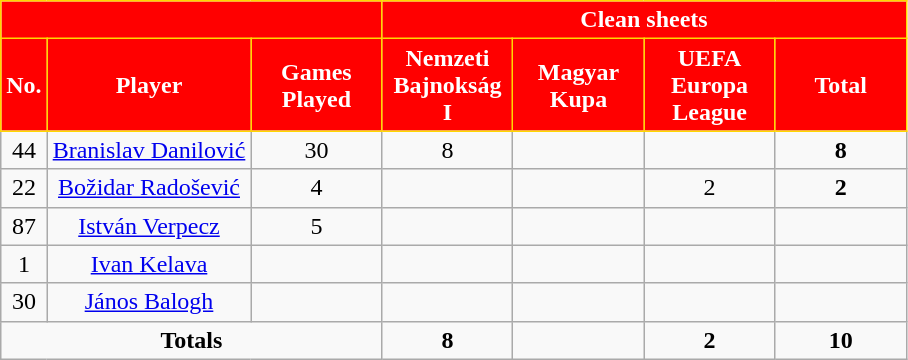<table class="wikitable sortable alternance" style="text-align:center">
<tr>
<th colspan="3" style="background:red;border:1px solid gold"></th>
<th colspan="4" style="background:red;color:white;border:1px solid gold">Clean sheets</th>
</tr>
<tr>
<th style="background-color:red;color:white;border:1px solid gold">No.</th>
<th style="background-color:red;color:white;border:1px solid gold">Player</th>
<th width=80 style="background-color:red;color:white;border:1px solid gold">Games Played</th>
<th width=80 style="background-color:red;color:white;border:1px solid gold">Nemzeti Bajnokság I</th>
<th width=80 style="background-color:red;color:white;border:1px solid gold">Magyar Kupa</th>
<th width=80 style="background-color:red;color:white;border:1px solid gold">UEFA Europa League</th>
<th width=80 style="background-color:red;color:white;border:1px solid gold">Total</th>
</tr>
<tr>
<td>44</td>
<td> <a href='#'>Branislav Danilović</a></td>
<td>30</td>
<td>8</td>
<td></td>
<td></td>
<td><strong>8</strong></td>
</tr>
<tr>
<td>22</td>
<td> <a href='#'>Božidar Radošević</a></td>
<td>4</td>
<td></td>
<td></td>
<td>2</td>
<td><strong>2</strong></td>
</tr>
<tr>
<td>87</td>
<td> <a href='#'>István Verpecz</a></td>
<td>5</td>
<td></td>
<td></td>
<td></td>
<td></td>
</tr>
<tr>
<td>1</td>
<td> <a href='#'>Ivan Kelava</a></td>
<td></td>
<td></td>
<td></td>
<td></td>
<td></td>
</tr>
<tr>
<td>30</td>
<td> <a href='#'>János Balogh</a></td>
<td></td>
<td></td>
<td></td>
<td></td>
<td></td>
</tr>
<tr class="sortbottom">
<td colspan="3"><strong>Totals</strong></td>
<td><strong>8</strong></td>
<td></td>
<td><strong>2</strong></td>
<td><strong>10</strong></td>
</tr>
</table>
